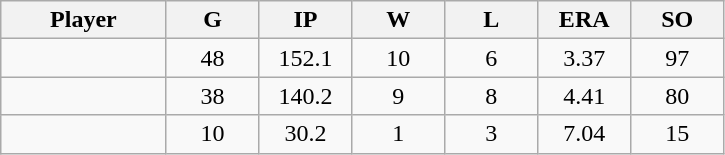<table class="wikitable sortable">
<tr>
<th bgcolor="#DDDDFF" width="16%">Player</th>
<th bgcolor="#DDDDFF" width="9%">G</th>
<th bgcolor="#DDDDFF" width="9%">IP</th>
<th bgcolor="#DDDDFF" width="9%">W</th>
<th bgcolor="#DDDDFF" width="9%">L</th>
<th bgcolor="#DDDDFF" width="9%">ERA</th>
<th bgcolor="#DDDDFF" width="9%">SO</th>
</tr>
<tr align="center">
<td></td>
<td>48</td>
<td>152.1</td>
<td>10</td>
<td>6</td>
<td>3.37</td>
<td>97</td>
</tr>
<tr align="center">
<td></td>
<td>38</td>
<td>140.2</td>
<td>9</td>
<td>8</td>
<td>4.41</td>
<td>80</td>
</tr>
<tr align="center">
<td></td>
<td>10</td>
<td>30.2</td>
<td>1</td>
<td>3</td>
<td>7.04</td>
<td>15</td>
</tr>
</table>
